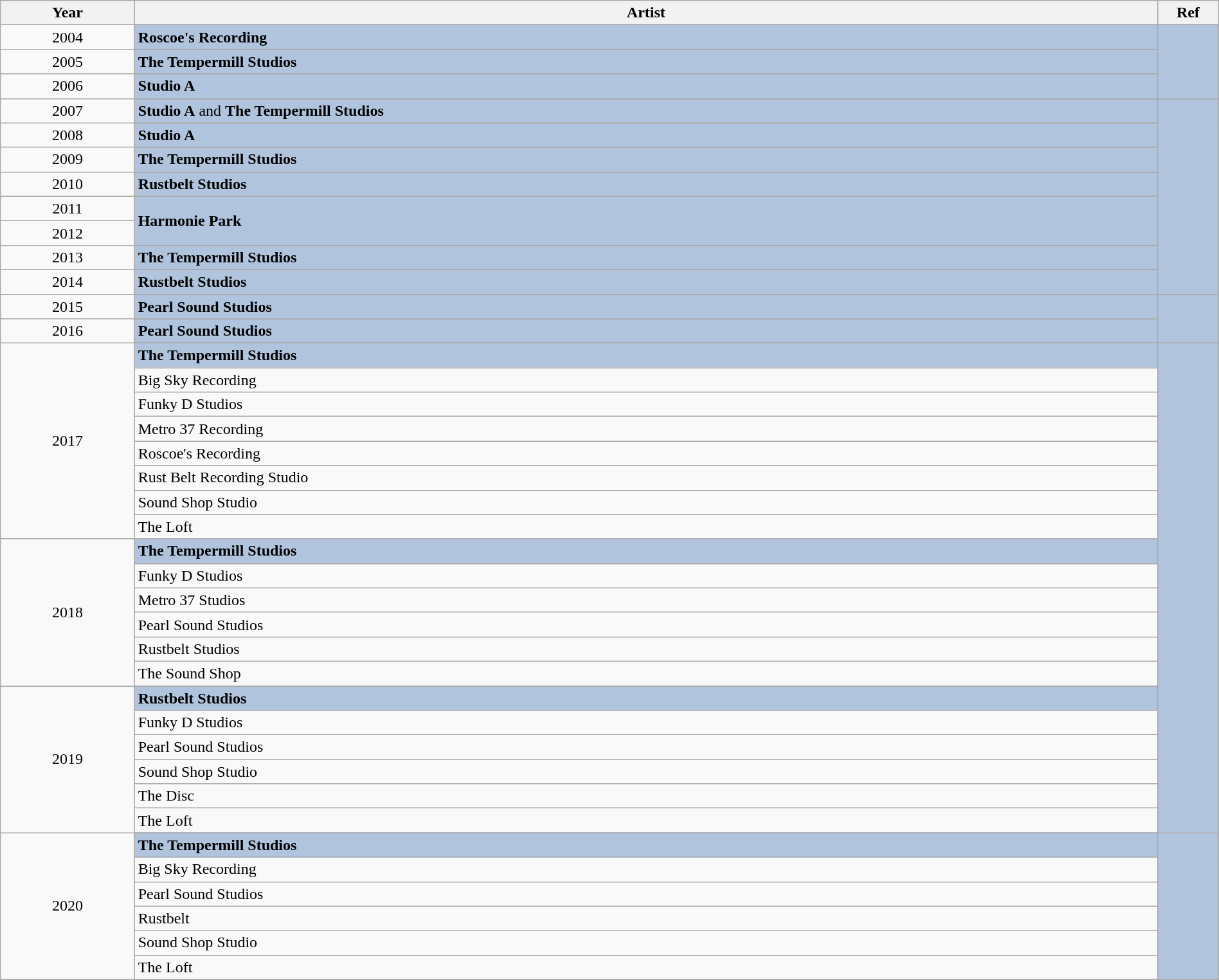<table class="wikitable" style="width:100%;">
<tr>
<th style="width:11%;">Year</th>
<th style="width:84%;">Artist</th>
<th style="width:5%;">Ref</th>
</tr>
<tr>
<td rowspan="2" align="center">2004</td>
</tr>
<tr style="background:#B0C4DE">
<td><strong>Roscoe's Recording</strong></td>
<td rowspan="6"></td>
</tr>
<tr>
<td rowspan="2" align="center">2005</td>
</tr>
<tr style="background:#B0C4DE">
<td><strong>The Tempermill Studios</strong></td>
</tr>
<tr>
<td rowspan="2" align="center">2006</td>
</tr>
<tr style="background:#B0C4DE">
<td><strong>Studio A</strong></td>
</tr>
<tr>
<td rowspan="2" align="center">2007</td>
</tr>
<tr style="background:#B0C4DE">
<td><strong>Studio A</strong> and <strong>The Tempermill Studios</strong></td>
<td rowspan="14" align="center"></td>
</tr>
<tr>
<td rowspan="2" align="center">2008</td>
</tr>
<tr style="background:#B0C4DE">
<td><strong>Studio A</strong></td>
</tr>
<tr>
<td rowspan="2" align="center">2009</td>
</tr>
<tr style="background:#B0C4DE">
<td><strong>The Tempermill Studios</strong></td>
</tr>
<tr>
<td rowspan="2" align="center">2010</td>
</tr>
<tr style="background:#B0C4DE">
<td><strong>Rustbelt Studios</strong></td>
</tr>
<tr>
<td rowspan="2" align="center">2011</td>
</tr>
<tr style="background:#B0C4DE">
<td rowspan="2"><strong>Harmonie Park</strong></td>
</tr>
<tr>
<td align="center">2012</td>
</tr>
<tr>
<td rowspan="2" align="center">2013</td>
</tr>
<tr style="background:#B0C4DE">
<td><strong>The Tempermill Studios</strong></td>
</tr>
<tr>
<td rowspan="2" align="center">2014</td>
</tr>
<tr style="background:#B0C4DE">
<td><strong>Rustbelt Studios</strong></td>
</tr>
<tr>
</tr>
<tr>
<td rowspan="2" align="center">2015</td>
</tr>
<tr style="background:#B0C4DE">
<td><strong>Pearl Sound Studios</strong></td>
<td rowspan="4" align="center"></td>
</tr>
<tr>
<td rowspan="2" align="center">2016</td>
</tr>
<tr style="background:#B0C4DE">
<td><strong>Pearl Sound Studios</strong></td>
</tr>
<tr>
<td rowspan="9" align="center">2017</td>
</tr>
<tr style="background:#B0C4DE">
<td><strong>The Tempermill Studios</strong></td>
<td rowspan="23" align="center"></td>
</tr>
<tr>
<td>Big Sky Recording</td>
</tr>
<tr>
<td>Funky D Studios</td>
</tr>
<tr>
<td>Metro 37 Recording</td>
</tr>
<tr>
<td>Roscoe's Recording</td>
</tr>
<tr>
<td>Rust Belt Recording Studio</td>
</tr>
<tr>
<td>Sound Shop Studio</td>
</tr>
<tr>
<td>The Loft</td>
</tr>
<tr>
<td rowspan="7" align="center">2018</td>
</tr>
<tr style="background:#B0C4DE">
<td><strong>The Tempermill Studios</strong></td>
</tr>
<tr>
<td>Funky D Studios</td>
</tr>
<tr>
<td>Metro 37 Studios</td>
</tr>
<tr>
<td>Pearl Sound Studios</td>
</tr>
<tr>
<td>Rustbelt Studios</td>
</tr>
<tr>
<td>The Sound Shop</td>
</tr>
<tr>
<td rowspan="7" align="center">2019</td>
</tr>
<tr style="background:#B0C4DE">
<td><strong>Rustbelt Studios</strong></td>
</tr>
<tr>
<td>Funky D Studios</td>
</tr>
<tr>
<td>Pearl Sound Studios</td>
</tr>
<tr>
<td>Sound Shop Studio</td>
</tr>
<tr>
<td>The Disc</td>
</tr>
<tr>
<td>The Loft</td>
</tr>
<tr>
<td rowspan="7" align="center">2020</td>
</tr>
<tr style="background:#B0C4DE">
<td><strong>The Tempermill Studios</strong></td>
<td rowspan="6" align="center"></td>
</tr>
<tr>
<td>Big Sky Recording</td>
</tr>
<tr>
<td>Pearl Sound Studios</td>
</tr>
<tr>
<td>Rustbelt</td>
</tr>
<tr>
<td>Sound Shop Studio</td>
</tr>
<tr>
<td>The Loft</td>
</tr>
<tr>
</tr>
</table>
